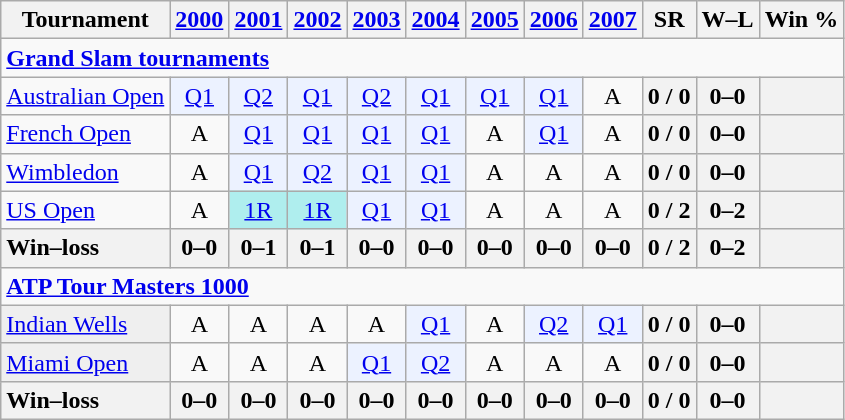<table class=wikitable style=text-align:center>
<tr>
<th>Tournament</th>
<th><a href='#'>2000</a></th>
<th><a href='#'>2001</a></th>
<th><a href='#'>2002</a></th>
<th><a href='#'>2003</a></th>
<th><a href='#'>2004</a></th>
<th><a href='#'>2005</a></th>
<th><a href='#'>2006</a></th>
<th><a href='#'>2007</a></th>
<th>SR</th>
<th>W–L</th>
<th>Win %</th>
</tr>
<tr>
<td colspan=25 style=text-align:left><a href='#'><strong>Grand Slam tournaments</strong></a></td>
</tr>
<tr>
<td align=left><a href='#'>Australian Open</a></td>
<td bgcolor=ecf2ff><a href='#'>Q1</a></td>
<td bgcolor=ecf2ff><a href='#'>Q2</a></td>
<td bgcolor=ecf2ff><a href='#'>Q1</a></td>
<td bgcolor=ecf2ff><a href='#'>Q2</a></td>
<td bgcolor=ecf2ff><a href='#'>Q1</a></td>
<td bgcolor=ecf2ff><a href='#'>Q1</a></td>
<td bgcolor=ecf2ff><a href='#'>Q1</a></td>
<td>A</td>
<th>0 / 0</th>
<th>0–0</th>
<th></th>
</tr>
<tr>
<td align=left><a href='#'>French Open</a></td>
<td>A</td>
<td bgcolor=ecf2ff><a href='#'>Q1</a></td>
<td bgcolor=ecf2ff><a href='#'>Q1</a></td>
<td bgcolor=ecf2ff><a href='#'>Q1</a></td>
<td bgcolor=ecf2ff><a href='#'>Q1</a></td>
<td>A</td>
<td bgcolor=ecf2ff><a href='#'>Q1</a></td>
<td>A</td>
<th>0 / 0</th>
<th>0–0</th>
<th></th>
</tr>
<tr>
<td align=left><a href='#'>Wimbledon</a></td>
<td>A</td>
<td bgcolor=ecf2ff><a href='#'>Q1</a></td>
<td bgcolor=ecf2ff><a href='#'>Q2</a></td>
<td bgcolor=ecf2ff><a href='#'>Q1</a></td>
<td bgcolor=ecf2ff><a href='#'>Q1</a></td>
<td>A</td>
<td>A</td>
<td>A</td>
<th>0 / 0</th>
<th>0–0</th>
<th></th>
</tr>
<tr>
<td align=left><a href='#'>US Open</a></td>
<td>A</td>
<td bgcolor=afeeee><a href='#'>1R</a></td>
<td bgcolor=afeeee><a href='#'>1R</a></td>
<td bgcolor=ecf2ff><a href='#'>Q1</a></td>
<td bgcolor=ecf2ff><a href='#'>Q1</a></td>
<td>A</td>
<td>A</td>
<td>A</td>
<th>0 / 2</th>
<th>0–2</th>
<th></th>
</tr>
<tr>
<th style=text-align:left>Win–loss</th>
<th>0–0</th>
<th>0–1</th>
<th>0–1</th>
<th>0–0</th>
<th>0–0</th>
<th>0–0</th>
<th>0–0</th>
<th>0–0</th>
<th>0 / 2</th>
<th>0–2</th>
<th></th>
</tr>
<tr>
<td colspan=25 style=text-align:left><strong><a href='#'>ATP Tour Masters 1000</a></strong></td>
</tr>
<tr>
<td bgcolor=efefef align=left><a href='#'>Indian Wells</a></td>
<td>A</td>
<td>A</td>
<td>A</td>
<td>A</td>
<td bgcolor=ecf2ff><a href='#'>Q1</a></td>
<td>A</td>
<td bgcolor=ecf2ff><a href='#'>Q2</a></td>
<td bgcolor=ecf2ff><a href='#'>Q1</a></td>
<th>0 / 0</th>
<th>0–0</th>
<th></th>
</tr>
<tr>
<td bgcolor=efefef align=left><a href='#'>Miami Open</a></td>
<td>A</td>
<td>A</td>
<td>A</td>
<td bgcolor=ecf2ff><a href='#'>Q1</a></td>
<td bgcolor=ecf2ff><a href='#'>Q2</a></td>
<td>A</td>
<td>A</td>
<td>A</td>
<th>0 / 0</th>
<th>0–0</th>
<th></th>
</tr>
<tr>
<th style=text-align:left>Win–loss</th>
<th>0–0</th>
<th>0–0</th>
<th>0–0</th>
<th>0–0</th>
<th>0–0</th>
<th>0–0</th>
<th>0–0</th>
<th>0–0</th>
<th>0 / 0</th>
<th>0–0</th>
<th></th>
</tr>
</table>
